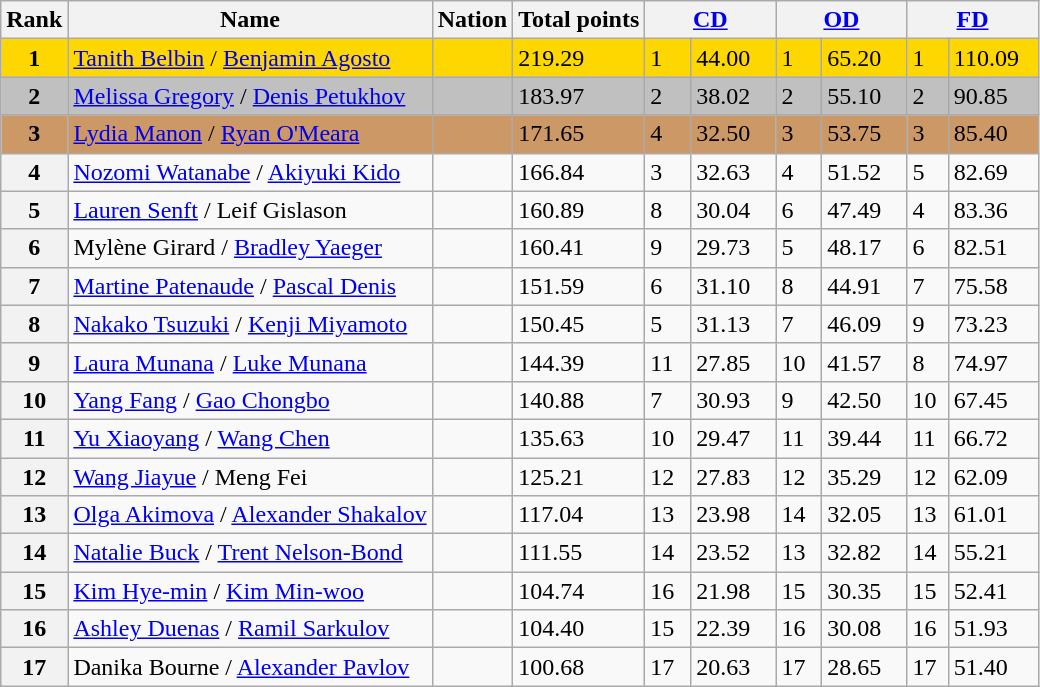<table class="wikitable">
<tr>
<th>Rank</th>
<th>Name</th>
<th>Nation</th>
<th>Total points</th>
<th colspan="2" width="80px"><a href='#'>CD</a></th>
<th colspan="2" width="80px"><a href='#'>OD</a></th>
<th colspan="2" width="80px"><a href='#'>FD</a></th>
</tr>
<tr bgcolor="gold">
<td align="center"><strong>1</strong></td>
<td><a href='#'>Tanith Belbin</a> / <a href='#'>Benjamin Agosto</a></td>
<td></td>
<td>219.29</td>
<td>1</td>
<td>44.00</td>
<td>1</td>
<td>65.20</td>
<td>1</td>
<td>110.09</td>
</tr>
<tr bgcolor="silver">
<td align="center"><strong>2</strong></td>
<td><a href='#'>Melissa Gregory</a> / <a href='#'>Denis Petukhov</a></td>
<td></td>
<td>183.97</td>
<td>2</td>
<td>38.02</td>
<td>2</td>
<td>55.10</td>
<td>2</td>
<td>90.85</td>
</tr>
<tr bgcolor="cc9966">
<td align="center"><strong>3</strong></td>
<td><a href='#'>Lydia Manon</a> / <a href='#'>Ryan O'Meara</a></td>
<td></td>
<td>171.65</td>
<td>4</td>
<td>32.50</td>
<td>3</td>
<td>53.75</td>
<td>3</td>
<td>85.40</td>
</tr>
<tr>
<th>4</th>
<td><a href='#'>Nozomi Watanabe</a> / <a href='#'>Akiyuki Kido</a></td>
<td></td>
<td>166.84</td>
<td>3</td>
<td>32.63</td>
<td>4</td>
<td>51.52</td>
<td>5</td>
<td>82.69</td>
</tr>
<tr>
<th>5</th>
<td><a href='#'>Lauren Senft</a> / Leif Gislason</td>
<td></td>
<td>160.89</td>
<td>8</td>
<td>30.04</td>
<td>6</td>
<td>47.49</td>
<td>4</td>
<td>83.36</td>
</tr>
<tr>
<th>6</th>
<td>Mylène Girard / <a href='#'>Bradley Yaeger</a></td>
<td></td>
<td>160.41</td>
<td>9</td>
<td>29.73</td>
<td>5</td>
<td>48.17</td>
<td>6</td>
<td>82.51</td>
</tr>
<tr>
<th>7</th>
<td><a href='#'>Martine Patenaude</a> / <a href='#'>Pascal Denis</a></td>
<td></td>
<td>151.59</td>
<td>6</td>
<td>31.10</td>
<td>8</td>
<td>44.91</td>
<td>7</td>
<td>75.58</td>
</tr>
<tr>
<th>8</th>
<td><a href='#'>Nakako Tsuzuki</a> / <a href='#'>Kenji Miyamoto</a></td>
<td></td>
<td>150.45</td>
<td>5</td>
<td>31.13</td>
<td>7</td>
<td>46.09</td>
<td>9</td>
<td>73.23</td>
</tr>
<tr>
<th>9</th>
<td><a href='#'>Laura Munana</a> / <a href='#'>Luke Munana</a></td>
<td></td>
<td>144.39</td>
<td>11</td>
<td>27.85</td>
<td>10</td>
<td>41.57</td>
<td>8</td>
<td>74.97</td>
</tr>
<tr>
<th>10</th>
<td><a href='#'>Yang Fang</a> / <a href='#'>Gao Chongbo</a></td>
<td></td>
<td>140.88</td>
<td>7</td>
<td>30.93</td>
<td>9</td>
<td>42.50</td>
<td>10</td>
<td>67.45</td>
</tr>
<tr>
<th>11</th>
<td><a href='#'>Yu Xiaoyang</a> / <a href='#'>Wang Chen</a></td>
<td></td>
<td>135.63</td>
<td>10</td>
<td>29.47</td>
<td>11</td>
<td>39.44</td>
<td>11</td>
<td>66.72</td>
</tr>
<tr>
<th>12</th>
<td><a href='#'>Wang Jiayue</a> / Meng Fei</td>
<td></td>
<td>125.21</td>
<td>12</td>
<td>27.83</td>
<td>12</td>
<td>35.29</td>
<td>12</td>
<td>62.09</td>
</tr>
<tr>
<th>13</th>
<td><a href='#'>Olga Akimova</a> / <a href='#'>Alexander Shakalov</a></td>
<td></td>
<td>117.04</td>
<td>13</td>
<td>23.98</td>
<td>14</td>
<td>32.05</td>
<td>13</td>
<td>61.01</td>
</tr>
<tr>
<th>14</th>
<td><a href='#'>Natalie Buck</a> / <a href='#'>Trent Nelson-Bond</a></td>
<td></td>
<td>111.55</td>
<td>14</td>
<td>23.52</td>
<td>13</td>
<td>32.82</td>
<td>14</td>
<td>55.21</td>
</tr>
<tr>
<th>15</th>
<td><a href='#'>Kim Hye-min</a> / <a href='#'>Kim Min-woo</a></td>
<td></td>
<td>104.74</td>
<td>16</td>
<td>21.98</td>
<td>15</td>
<td>30.35</td>
<td>15</td>
<td>52.41</td>
</tr>
<tr>
<th>16</th>
<td><a href='#'>Ashley Duenas</a> / <a href='#'>Ramil Sarkulov</a></td>
<td></td>
<td>104.40</td>
<td>15</td>
<td>22.39</td>
<td>16</td>
<td>30.08</td>
<td>16</td>
<td>51.93</td>
</tr>
<tr>
<th>17</th>
<td>Danika Bourne / <a href='#'>Alexander Pavlov</a></td>
<td></td>
<td>100.68</td>
<td>17</td>
<td>20.63</td>
<td>17</td>
<td>28.65</td>
<td>17</td>
<td>51.40</td>
</tr>
</table>
